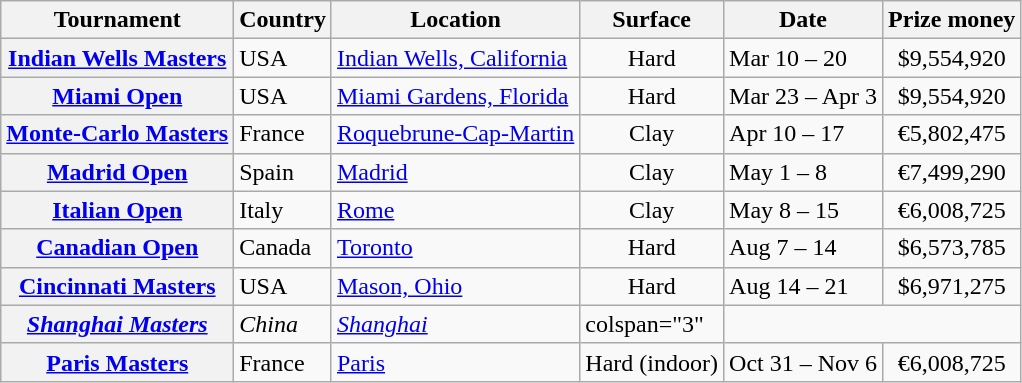<table class="wikitable plainrowheaders nowrap">
<tr>
<th scope="col">Tournament</th>
<th scope="col">Country</th>
<th scope="col">Location</th>
<th scope="col">Surface</th>
<th scope="col">Date</th>
<th scope="col">Prize money</th>
</tr>
<tr>
<th scope="row"><a href='#'>Indian Wells Masters</a></th>
<td>USA</td>
<td><a href='#'>Indian Wells, California</a></td>
<td align="center">Hard</td>
<td>Mar 10 – 20</td>
<td align="center">$9,554,920</td>
</tr>
<tr>
<th scope="row"><a href='#'>Miami Open</a></th>
<td>USA</td>
<td><a href='#'>Miami Gardens, Florida</a></td>
<td align="center">Hard</td>
<td>Mar 23 – Apr 3</td>
<td align="center">$9,554,920</td>
</tr>
<tr>
<th scope="row"><a href='#'>Monte-Carlo Masters</a></th>
<td>France</td>
<td><a href='#'>Roquebrune-Cap-Martin</a></td>
<td align="center">Clay</td>
<td>Apr 10 – 17</td>
<td align="center">€5,802,475</td>
</tr>
<tr>
<th scope="row"><a href='#'>Madrid Open</a></th>
<td>Spain</td>
<td><a href='#'>Madrid</a></td>
<td align="center">Clay</td>
<td>May 1 – 8</td>
<td align="center">€7,499,290</td>
</tr>
<tr>
<th scope="row"><a href='#'>Italian Open</a></th>
<td>Italy</td>
<td><a href='#'>Rome</a></td>
<td align="center">Clay</td>
<td>May 8 – 15</td>
<td align="center">€6,008,725</td>
</tr>
<tr>
<th scope="row"><a href='#'>Canadian Open</a></th>
<td>Canada</td>
<td><a href='#'>Toronto</a></td>
<td align="center">Hard</td>
<td>Aug 7 – 14</td>
<td align="center">$6,573,785</td>
</tr>
<tr>
<th scope="row"><a href='#'>Cincinnati Masters</a></th>
<td>USA</td>
<td><a href='#'>Mason, Ohio</a></td>
<td align="center">Hard</td>
<td>Aug 14 – 21</td>
<td align="center">$6,971,275</td>
</tr>
<tr>
<th scope="row"><a href='#'><em>Shanghai Masters</em></a></th>
<td><em>China</em></td>
<td><em><a href='#'>Shanghai</a></em></td>
<td>colspan="3" </td>
</tr>
<tr>
<th scope="row"><a href='#'>Paris Masters</a></th>
<td>France</td>
<td><a href='#'>Paris</a></td>
<td align="center">Hard (indoor)</td>
<td>Oct 31 – Nov 6</td>
<td align="center">€6,008,725</td>
</tr>
</table>
